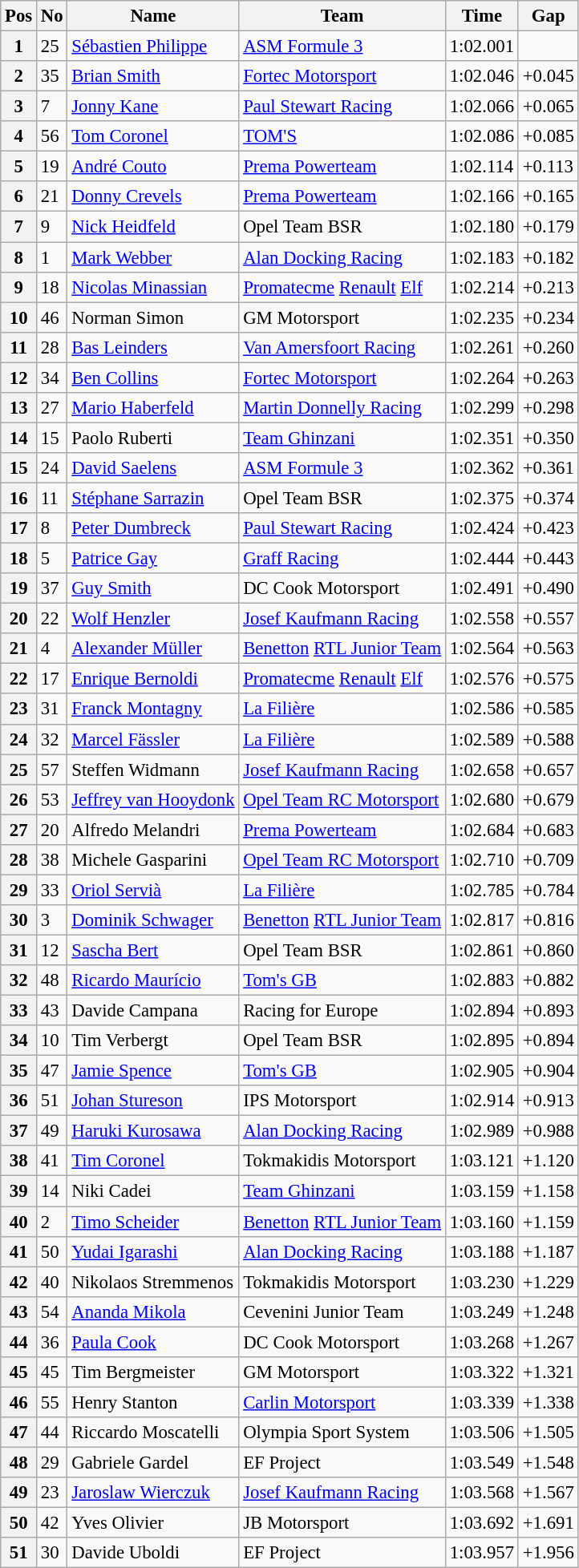<table class="wikitable" style="font-size: 95%">
<tr>
<th>Pos</th>
<th>No</th>
<th>Name</th>
<th>Team</th>
<th>Time</th>
<th>Gap</th>
</tr>
<tr>
<th>1</th>
<td>25</td>
<td> <a href='#'>Sébastien Philippe</a></td>
<td><a href='#'>ASM Formule 3</a></td>
<td>1:02.001</td>
<td></td>
</tr>
<tr>
<th>2</th>
<td>35</td>
<td> <a href='#'>Brian Smith</a></td>
<td><a href='#'>Fortec Motorsport</a></td>
<td>1:02.046</td>
<td>+0.045</td>
</tr>
<tr>
<th>3</th>
<td>7</td>
<td> <a href='#'>Jonny Kane</a></td>
<td><a href='#'>Paul Stewart Racing</a></td>
<td>1:02.066</td>
<td>+0.065</td>
</tr>
<tr>
<th>4</th>
<td>56</td>
<td> <a href='#'>Tom Coronel</a></td>
<td><a href='#'>TOM'S</a></td>
<td>1:02.086</td>
<td>+0.085</td>
</tr>
<tr>
<th>5</th>
<td>19</td>
<td> <a href='#'>André Couto</a></td>
<td><a href='#'>Prema Powerteam</a></td>
<td>1:02.114</td>
<td>+0.113</td>
</tr>
<tr>
<th>6</th>
<td>21</td>
<td> <a href='#'>Donny Crevels</a></td>
<td><a href='#'>Prema Powerteam</a></td>
<td>1:02.166</td>
<td>+0.165</td>
</tr>
<tr>
<th>7</th>
<td>9</td>
<td> <a href='#'>Nick Heidfeld</a></td>
<td>Opel Team BSR</td>
<td>1:02.180</td>
<td>+0.179</td>
</tr>
<tr>
<th>8</th>
<td>1</td>
<td> <a href='#'>Mark Webber</a></td>
<td><a href='#'>Alan Docking Racing</a></td>
<td>1:02.183</td>
<td>+0.182</td>
</tr>
<tr>
<th>9</th>
<td>18</td>
<td> <a href='#'>Nicolas Minassian</a></td>
<td><a href='#'>Promatecme</a> <a href='#'>Renault</a> <a href='#'>Elf</a></td>
<td>1:02.214</td>
<td>+0.213</td>
</tr>
<tr>
<th>10</th>
<td>46</td>
<td> Norman Simon</td>
<td>GM Motorsport</td>
<td>1:02.235</td>
<td>+0.234</td>
</tr>
<tr>
<th>11</th>
<td>28</td>
<td> <a href='#'>Bas Leinders</a></td>
<td><a href='#'>Van Amersfoort Racing</a></td>
<td>1:02.261</td>
<td>+0.260</td>
</tr>
<tr>
<th>12</th>
<td>34</td>
<td> <a href='#'>Ben Collins</a></td>
<td><a href='#'>Fortec Motorsport</a></td>
<td>1:02.264</td>
<td>+0.263</td>
</tr>
<tr>
<th>13</th>
<td>27</td>
<td> <a href='#'>Mario Haberfeld</a></td>
<td><a href='#'>Martin Donnelly Racing</a></td>
<td>1:02.299</td>
<td>+0.298</td>
</tr>
<tr>
<th>14</th>
<td>15</td>
<td> Paolo Ruberti</td>
<td><a href='#'>Team Ghinzani</a></td>
<td>1:02.351</td>
<td>+0.350</td>
</tr>
<tr>
<th>15</th>
<td>24</td>
<td> <a href='#'>David Saelens</a></td>
<td><a href='#'>ASM Formule 3</a></td>
<td>1:02.362</td>
<td>+0.361</td>
</tr>
<tr>
<th>16</th>
<td>11</td>
<td> <a href='#'>Stéphane Sarrazin</a></td>
<td>Opel Team BSR</td>
<td>1:02.375</td>
<td>+0.374</td>
</tr>
<tr>
<th>17</th>
<td>8</td>
<td> <a href='#'>Peter Dumbreck</a></td>
<td><a href='#'>Paul Stewart Racing</a></td>
<td>1:02.424</td>
<td>+0.423</td>
</tr>
<tr>
<th>18</th>
<td>5</td>
<td> <a href='#'>Patrice Gay</a></td>
<td><a href='#'>Graff Racing</a></td>
<td>1:02.444</td>
<td>+0.443</td>
</tr>
<tr>
<th>19</th>
<td>37</td>
<td> <a href='#'>Guy Smith</a></td>
<td>DC Cook Motorsport</td>
<td>1:02.491</td>
<td>+0.490</td>
</tr>
<tr>
<th>20</th>
<td>22</td>
<td> <a href='#'>Wolf Henzler</a></td>
<td><a href='#'>Josef Kaufmann Racing</a></td>
<td>1:02.558</td>
<td>+0.557</td>
</tr>
<tr>
<th>21</th>
<td>4</td>
<td> <a href='#'>Alexander Müller</a></td>
<td><a href='#'>Benetton</a> <a href='#'>RTL Junior Team</a></td>
<td>1:02.564</td>
<td>+0.563</td>
</tr>
<tr>
<th>22</th>
<td>17</td>
<td> <a href='#'>Enrique Bernoldi</a></td>
<td><a href='#'>Promatecme</a> <a href='#'>Renault</a> <a href='#'>Elf</a></td>
<td>1:02.576</td>
<td>+0.575</td>
</tr>
<tr>
<th>23</th>
<td>31</td>
<td> <a href='#'>Franck Montagny</a></td>
<td><a href='#'>La Filière</a></td>
<td>1:02.586</td>
<td>+0.585</td>
</tr>
<tr>
<th>24</th>
<td>32</td>
<td> <a href='#'>Marcel Fässler</a></td>
<td><a href='#'>La Filière</a></td>
<td>1:02.589</td>
<td>+0.588</td>
</tr>
<tr>
<th>25</th>
<td>57</td>
<td> Steffen Widmann</td>
<td><a href='#'>Josef Kaufmann Racing</a></td>
<td>1:02.658</td>
<td>+0.657</td>
</tr>
<tr>
<th>26</th>
<td>53</td>
<td> <a href='#'>Jeffrey van Hooydonk</a></td>
<td><a href='#'>Opel Team RC Motorsport</a></td>
<td>1:02.680</td>
<td>+0.679</td>
</tr>
<tr>
<th>27</th>
<td>20</td>
<td> Alfredo Melandri</td>
<td><a href='#'>Prema Powerteam</a></td>
<td>1:02.684</td>
<td>+0.683</td>
</tr>
<tr>
<th>28</th>
<td>38</td>
<td> Michele Gasparini</td>
<td><a href='#'>Opel Team RC Motorsport</a></td>
<td>1:02.710</td>
<td>+0.709</td>
</tr>
<tr>
<th>29</th>
<td>33</td>
<td> <a href='#'>Oriol Servià</a></td>
<td><a href='#'>La Filière</a></td>
<td>1:02.785</td>
<td>+0.784</td>
</tr>
<tr>
<th>30</th>
<td>3</td>
<td> <a href='#'>Dominik Schwager</a></td>
<td><a href='#'>Benetton</a> <a href='#'>RTL Junior Team</a></td>
<td>1:02.817</td>
<td>+0.816</td>
</tr>
<tr>
<th>31</th>
<td>12</td>
<td> <a href='#'>Sascha Bert</a></td>
<td>Opel Team BSR</td>
<td>1:02.861</td>
<td>+0.860</td>
</tr>
<tr>
<th>32</th>
<td>48</td>
<td> <a href='#'>Ricardo Maurício</a></td>
<td><a href='#'>Tom's GB</a></td>
<td>1:02.883</td>
<td>+0.882</td>
</tr>
<tr>
<th>33</th>
<td>43</td>
<td> Davide Campana</td>
<td>Racing for Europe</td>
<td>1:02.894</td>
<td>+0.893</td>
</tr>
<tr>
<th>34</th>
<td>10</td>
<td> Tim Verbergt</td>
<td>Opel Team BSR</td>
<td>1:02.895</td>
<td>+0.894</td>
</tr>
<tr>
<th>35</th>
<td>47</td>
<td> <a href='#'>Jamie Spence</a></td>
<td><a href='#'>Tom's GB</a></td>
<td>1:02.905</td>
<td>+0.904</td>
</tr>
<tr>
<th>36</th>
<td>51</td>
<td> <a href='#'>Johan Stureson</a></td>
<td>IPS Motorsport</td>
<td>1:02.914</td>
<td>+0.913</td>
</tr>
<tr>
<th>37</th>
<td>49</td>
<td> <a href='#'>Haruki Kurosawa</a></td>
<td><a href='#'>Alan Docking Racing</a></td>
<td>1:02.989</td>
<td>+0.988</td>
</tr>
<tr>
<th>38</th>
<td>41</td>
<td> <a href='#'>Tim Coronel</a></td>
<td>Tokmakidis Motorsport</td>
<td>1:03.121</td>
<td>+1.120</td>
</tr>
<tr>
<th>39</th>
<td>14</td>
<td> Niki Cadei</td>
<td><a href='#'>Team Ghinzani</a></td>
<td>1:03.159</td>
<td>+1.158</td>
</tr>
<tr>
<th>40</th>
<td>2</td>
<td> <a href='#'>Timo Scheider</a></td>
<td><a href='#'>Benetton</a> <a href='#'>RTL Junior Team</a></td>
<td>1:03.160</td>
<td>+1.159</td>
</tr>
<tr>
<th>41</th>
<td>50</td>
<td> <a href='#'>Yudai Igarashi</a></td>
<td><a href='#'>Alan Docking Racing</a></td>
<td>1:03.188</td>
<td>+1.187</td>
</tr>
<tr>
<th>42</th>
<td>40</td>
<td> Nikolaos Stremmenos</td>
<td>Tokmakidis Motorsport</td>
<td>1:03.230</td>
<td>+1.229</td>
</tr>
<tr>
<th>43</th>
<td>54</td>
<td> <a href='#'>Ananda Mikola</a></td>
<td>Cevenini Junior Team</td>
<td>1:03.249</td>
<td>+1.248</td>
</tr>
<tr>
<th>44</th>
<td>36</td>
<td> <a href='#'>Paula Cook</a></td>
<td>DC Cook Motorsport</td>
<td>1:03.268</td>
<td>+1.267</td>
</tr>
<tr>
<th>45</th>
<td>45</td>
<td> Tim Bergmeister</td>
<td>GM Motorsport</td>
<td>1:03.322</td>
<td>+1.321</td>
</tr>
<tr>
<th>46</th>
<td>55</td>
<td> Henry Stanton</td>
<td><a href='#'>Carlin Motorsport</a></td>
<td>1:03.339</td>
<td>+1.338</td>
</tr>
<tr>
<th>47</th>
<td>44</td>
<td> Riccardo Moscatelli</td>
<td>Olympia Sport System</td>
<td>1:03.506</td>
<td>+1.505</td>
</tr>
<tr>
<th>48</th>
<td>29</td>
<td> Gabriele Gardel</td>
<td>EF Project</td>
<td>1:03.549</td>
<td>+1.548</td>
</tr>
<tr>
<th>49</th>
<td>23</td>
<td> <a href='#'>Jaroslaw Wierczuk</a></td>
<td><a href='#'>Josef Kaufmann Racing</a></td>
<td>1:03.568</td>
<td>+1.567</td>
</tr>
<tr>
<th>50</th>
<td>42</td>
<td> Yves Olivier</td>
<td>JB Motorsport</td>
<td>1:03.692</td>
<td>+1.691</td>
</tr>
<tr>
<th>51</th>
<td>30</td>
<td> Davide Uboldi</td>
<td>EF Project</td>
<td>1:03.957</td>
<td>+1.956</td>
</tr>
</table>
